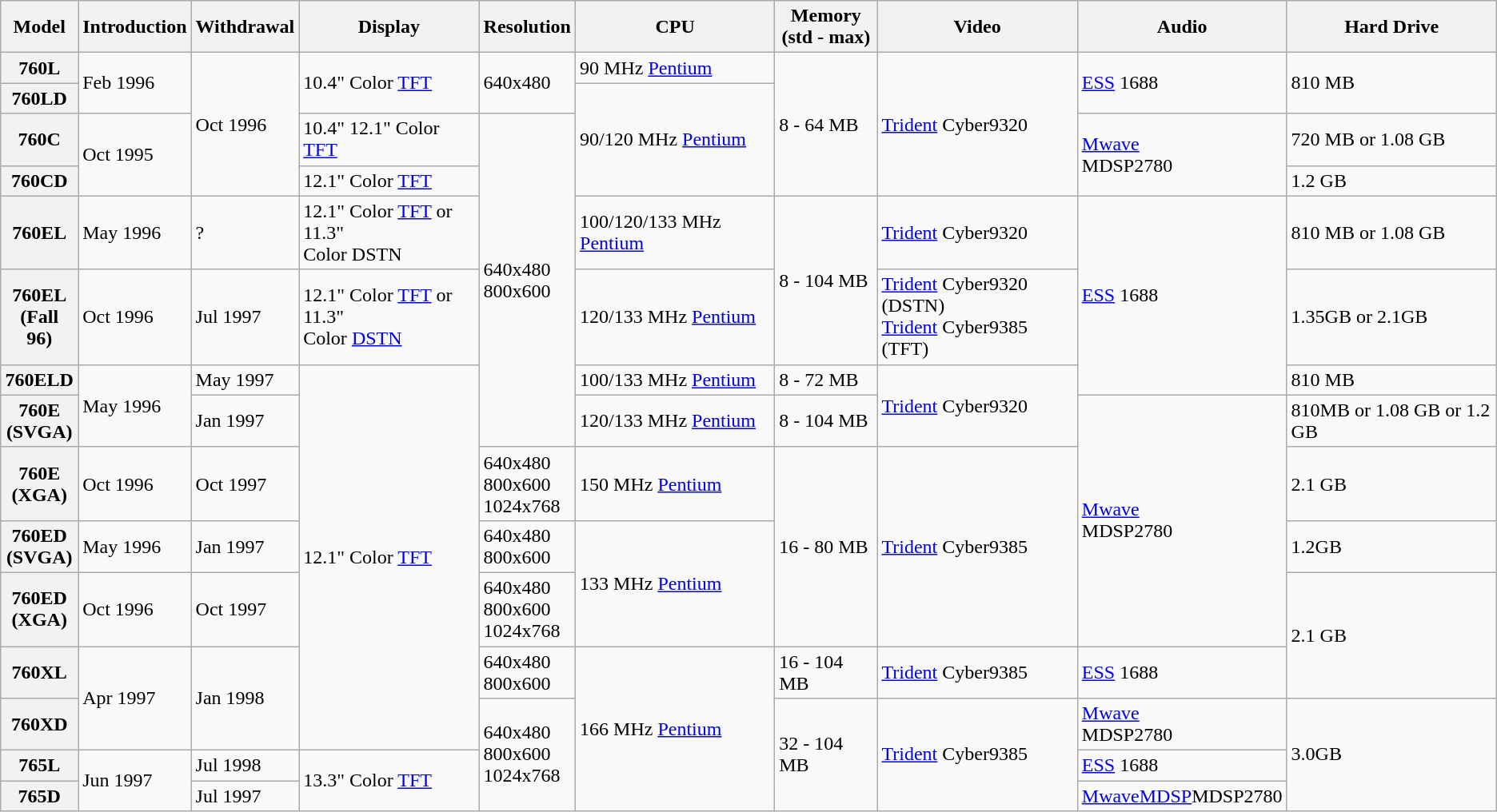<table class="wikitable sortable mw-collapsible">
<tr>
<th>Model</th>
<th>Introduction</th>
<th>Withdrawal</th>
<th>Display</th>
<th>Resolution</th>
<th>CPU</th>
<th>Memory<br>(std - max)</th>
<th>Video</th>
<th>Audio</th>
<th>Hard Drive</th>
</tr>
<tr>
<th><strong>760L</strong></th>
<td rowspan="2">Feb 1996</td>
<td rowspan="4">Oct 1996</td>
<td rowspan="2">10.4" Color <a href='#'>TFT</a></td>
<td rowspan="2">640x480</td>
<td>90 MHz <a href='#'>Pentium</a></td>
<td rowspan="4">8 - 64 MB</td>
<td rowspan="4"><a href='#'>Trident</a> Cyber9320</td>
<td rowspan="2"><a href='#'>ESS</a> 1688</td>
<td rowspan="2">810 MB</td>
</tr>
<tr>
<th>760LD</th>
<td rowspan="3">90/120 MHz <a href='#'>Pentium</a></td>
</tr>
<tr>
<th>760C</th>
<td rowspan="2">Oct 1995</td>
<td>10.4" 12.1" Color <a href='#'>TFT</a></td>
<td rowspan="6">640x480<br>800x600</td>
<td rowspan="2"><a href='#'>Mwave</a><br>MDSP2780</td>
<td>720 MB or 1.08 GB</td>
</tr>
<tr>
<th>760CD</th>
<td>12.1" Color <a href='#'>TFT</a></td>
<td>1.2 GB</td>
</tr>
<tr>
<th>760EL</th>
<td>May 1996</td>
<td>?</td>
<td>12.1" Color <a href='#'>TFT</a> or 11.3"<br>Color DSTN</td>
<td>100/120/133 MHz <a href='#'>Pentium</a></td>
<td rowspan="2">8 - 104 MB</td>
<td><a href='#'>Trident</a> Cyber9320</td>
<td rowspan="3"><a href='#'>ESS</a> 1688</td>
<td>810 MB or 1.08 GB</td>
</tr>
<tr>
<th>760EL<br>(Fall 96)</th>
<td>Oct 1996</td>
<td>Jul 1997</td>
<td>12.1" Color <a href='#'>TFT</a> or 11.3"<br>Color <a href='#'>DSTN</a></td>
<td>120/133 MHz <a href='#'>Pentium</a></td>
<td><a href='#'>Trident</a> Cyber9320 (DSTN)<br><a href='#'>Trident</a> Cyber9385 (TFT)</td>
<td>1.35GB or 2.1GB</td>
</tr>
<tr>
<th>760ELD</th>
<td rowspan="2">May 1996</td>
<td>May 1997</td>
<td rowspan="7">12.1" Color <a href='#'>TFT</a></td>
<td>100/133 MHz <a href='#'>Pentium</a></td>
<td>8 - 72 MB</td>
<td rowspan="2"><a href='#'>Trident</a> Cyber9320</td>
<td>810 MB</td>
</tr>
<tr>
<th>760E<br>(SVGA)</th>
<td>Jan 1997</td>
<td>120/133 MHz <a href='#'>Pentium</a></td>
<td>8 - 104 MB</td>
<td rowspan="4"><a href='#'>Mwave</a><br>MDSP2780</td>
<td>810MB or 1.08 GB or 1.2 GB</td>
</tr>
<tr>
<th>760E<br>(XGA)</th>
<td>Oct 1996</td>
<td>Oct 1997</td>
<td>640x480<br>800x600<br>1024x768</td>
<td>150 MHz <a href='#'>Pentium</a></td>
<td rowspan="3">16 - 80 MB</td>
<td rowspan="3"><a href='#'>Trident</a> Cyber9385</td>
<td>2.1 GB</td>
</tr>
<tr>
<th>760ED<br>(SVGA)</th>
<td>May 1996</td>
<td>Jan 1997</td>
<td>640x480<br>800x600</td>
<td rowspan="2">133 MHz <a href='#'>Pentium</a></td>
<td>1.2GB</td>
</tr>
<tr>
<th>760ED<br>(XGA)</th>
<td>Oct 1996</td>
<td>Oct 1997</td>
<td>640x480<br>800x600<br>1024x768</td>
<td rowspan="2">2.1 GB</td>
</tr>
<tr>
<th>760XL</th>
<td rowspan="2">Apr 1997</td>
<td rowspan="2">Jan 1998</td>
<td>640x480<br>800x600</td>
<td rowspan="4">166 MHz <a href='#'>Pentium</a></td>
<td>16 - 104 MB</td>
<td><a href='#'>Trident</a> Cyber9385</td>
<td><a href='#'>ESS</a> 1688</td>
</tr>
<tr>
<th>760XD</th>
<td rowspan="3">640x480<br>800x600<br>1024x768</td>
<td rowspan="3">32 - 104 MB</td>
<td rowspan="3"><a href='#'>Trident</a> Cyber9385</td>
<td><a href='#'>Mwave</a><br>MDSP2780</td>
<td rowspan="3">3.0GB</td>
</tr>
<tr>
<th>765L</th>
<td rowspan="2">Jun 1997</td>
<td>Jul 1998</td>
<td rowspan="2">13.3" Color <a href='#'>TFT</a></td>
<td><a href='#'>ESS</a> 1688</td>
</tr>
<tr>
<th>765D</th>
<td>Jul 1997</td>
<td><a href='#'>MwaveMDSP</a>MDSP2780</td>
</tr>
</table>
